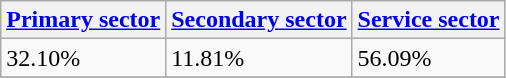<table class="wikitable">
<tr>
<th><a href='#'>Primary sector</a></th>
<th><a href='#'>Secondary sector</a></th>
<th><a href='#'>Service sector</a></th>
</tr>
<tr>
<td>32.10%</td>
<td>11.81%</td>
<td>56.09%</td>
</tr>
<tr>
</tr>
</table>
